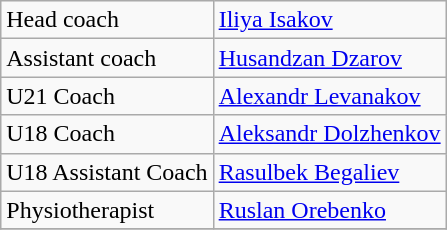<table class="wikitable">
<tr>
<td>Head coach</td>
<td> <a href='#'>Iliya Isakov</a></td>
</tr>
<tr>
<td>Assistant coach</td>
<td> <a href='#'>Husandzan Dzarov</a></td>
</tr>
<tr>
<td>U21 Coach</td>
<td> <a href='#'>Alexandr Levanakov</a></td>
</tr>
<tr>
<td>U18 Coach</td>
<td> <a href='#'>Aleksandr Dolzhenkov</a></td>
</tr>
<tr>
<td>U18 Assistant Coach</td>
<td> <a href='#'>Rasulbek Begaliev</a></td>
</tr>
<tr>
<td>Physiotherapist</td>
<td> <a href='#'>Ruslan Orebenko</a></td>
</tr>
<tr>
</tr>
</table>
